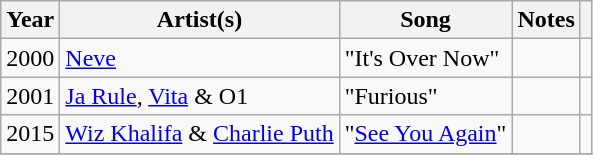<table class="wikitable sortable">
<tr>
<th>Year</th>
<th>Artist(s)</th>
<th>Song</th>
<th class="unsortable">Notes</th>
<th class="unsortable"></th>
</tr>
<tr>
<td>2000</td>
<td><a href='#'>Neve</a></td>
<td>"It's Over Now"</td>
<td></td>
<td></td>
</tr>
<tr>
<td>2001</td>
<td><a href='#'>Ja Rule</a>, <a href='#'>Vita</a> & O1</td>
<td>"Furious"</td>
<td></td>
<td></td>
</tr>
<tr>
<td>2015</td>
<td><a href='#'>Wiz Khalifa</a> & <a href='#'>Charlie Puth</a></td>
<td>"<a href='#'>See You Again</a>"</td>
<td></td>
<td></td>
</tr>
<tr>
</tr>
</table>
